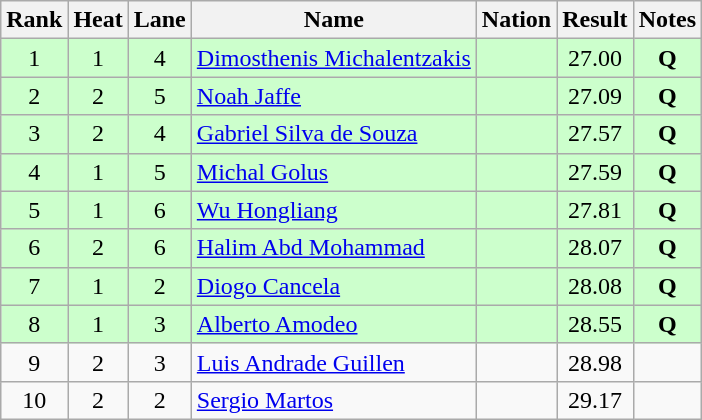<table class="wikitable sortable" style="text-align:center">
<tr>
<th>Rank</th>
<th>Heat</th>
<th>Lane</th>
<th>Name</th>
<th>Nation</th>
<th>Result</th>
<th>Notes</th>
</tr>
<tr bgcolor=ccffcc>
<td>1</td>
<td>1</td>
<td>4</td>
<td align=left><a href='#'>Dimosthenis Michalentzakis</a></td>
<td align=left></td>
<td>27.00</td>
<td><strong>Q</strong></td>
</tr>
<tr bgcolor=ccffcc>
<td>2</td>
<td>2</td>
<td>5</td>
<td align=left><a href='#'>Noah Jaffe</a></td>
<td align=left></td>
<td>27.09</td>
<td><strong>Q</strong></td>
</tr>
<tr bgcolor=ccffcc>
<td>3</td>
<td>2</td>
<td>4</td>
<td align=left><a href='#'>Gabriel Silva de Souza</a></td>
<td align=left></td>
<td>27.57</td>
<td><strong>Q</strong></td>
</tr>
<tr bgcolor=ccffcc>
<td>4</td>
<td>1</td>
<td>5</td>
<td align=left><a href='#'>Michal Golus</a></td>
<td align=left></td>
<td>27.59</td>
<td><strong>Q</strong></td>
</tr>
<tr bgcolor=ccffcc>
<td>5</td>
<td>1</td>
<td>6</td>
<td align=left><a href='#'>Wu Hongliang</a></td>
<td align=left></td>
<td>27.81</td>
<td><strong>Q</strong></td>
</tr>
<tr bgcolor=ccffcc>
<td>6</td>
<td>2</td>
<td>6</td>
<td align=left><a href='#'>Halim Abd Mohammad</a></td>
<td align=left></td>
<td>28.07</td>
<td><strong>Q</strong></td>
</tr>
<tr bgcolor=ccffcc>
<td>7</td>
<td>1</td>
<td>2</td>
<td align=left><a href='#'>Diogo  Cancela</a></td>
<td align=left></td>
<td>28.08</td>
<td><strong>Q</strong></td>
</tr>
<tr bgcolor=ccffcc>
<td>8</td>
<td>1</td>
<td>3</td>
<td align=left><a href='#'>Alberto Amodeo</a></td>
<td align=left></td>
<td>28.55</td>
<td><strong>Q</strong></td>
</tr>
<tr>
<td>9</td>
<td>2</td>
<td>3</td>
<td align=left><a href='#'>Luis Andrade Guillen</a></td>
<td align=left></td>
<td>28.98</td>
<td></td>
</tr>
<tr>
<td>10</td>
<td>2</td>
<td>2</td>
<td align=left><a href='#'>Sergio Martos</a></td>
<td align=left></td>
<td>29.17</td>
<td></td>
</tr>
</table>
